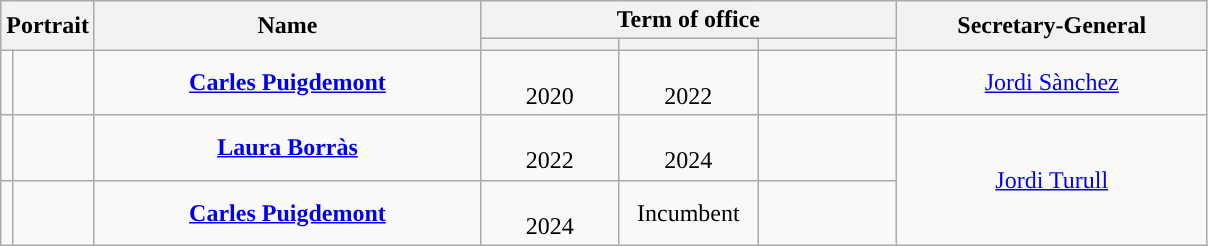<table class="wikitable plainrowheaders" style="text-align: center;">
<tr>
<th rowspan="2" colspan="2">Portrait</th>
<th rowspan="2" width="250">Name<br></th>
<th colspan="3">Term of office</th>
<th rowspan="2" width="200">Secretary-General<br></th>
</tr>
<tr>
<th width="85"></th>
<th width="85"></th>
<th width="85"></th>
</tr>
<tr>
<td width="1" style="background:"></td>
<td></td>
<td><strong><a href='#'>Carles Puigdemont</a></strong><br></td>
<td><br>2020</td>
<td><br>2022</td>
<td style="font-size:95%;"></td>
<td><a href='#'>Jordi Sànchez</a><br></td>
</tr>
<tr>
<td style="background:"></td>
<td></td>
<td><strong><a href='#'>Laura Borràs</a></strong><br></td>
<td><br>2022</td>
<td><br>2024</td>
<td style="font-size:95%;"></td>
<td rowspan="2"><a href='#'>Jordi Turull</a><br></td>
</tr>
<tr>
<td width="1" style="background:"></td>
<td></td>
<td><strong><a href='#'>Carles Puigdemont</a></strong><br></td>
<td><br>2024</td>
<td>Incumbent</td>
<td style="font-size:95%;"></td>
</tr>
</table>
